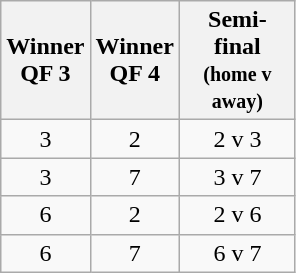<table class=wikitable style=text-align:center>
<tr>
<th width=50>Winner<br>QF 3</th>
<th width=50>Winner<br>QF 4</th>
<th width=70>Semi-final<br><small>(home v away)</small></th>
</tr>
<tr>
<td>3</td>
<td>2</td>
<td>2 v 3</td>
</tr>
<tr>
<td>3</td>
<td>7</td>
<td>3 v 7</td>
</tr>
<tr>
<td>6</td>
<td>2</td>
<td>2 v 6</td>
</tr>
<tr>
<td>6</td>
<td>7</td>
<td>6 v 7</td>
</tr>
</table>
